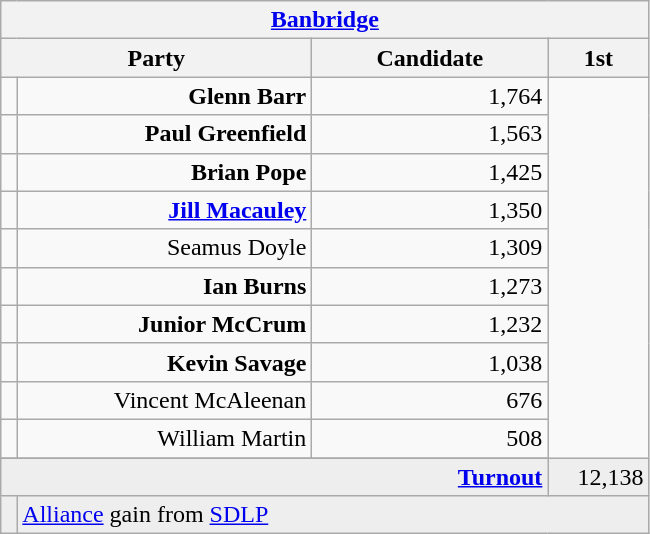<table class="wikitable">
<tr>
<th colspan="4" align="center"><a href='#'>Banbridge</a></th>
</tr>
<tr>
<th colspan="2" align="center" width=200>Party</th>
<th width=150>Candidate</th>
<th width=60>1st </th>
</tr>
<tr>
<td></td>
<td align="right"><strong>Glenn Barr</strong></td>
<td align="right">1,764</td>
</tr>
<tr>
<td></td>
<td align="right"><strong>Paul Greenfield</strong></td>
<td align="right">1,563</td>
</tr>
<tr>
<td></td>
<td align="right"><strong>Brian Pope</strong></td>
<td align="right">1,425</td>
</tr>
<tr>
<td></td>
<td align="right"><strong><a href='#'>Jill Macauley</a></strong></td>
<td align="right">1,350</td>
</tr>
<tr>
<td></td>
<td align="right">Seamus Doyle</td>
<td align="right">1,309</td>
</tr>
<tr>
<td></td>
<td align="right"><strong>Ian Burns</strong></td>
<td align="right">1,273</td>
</tr>
<tr>
<td></td>
<td align="right"><strong>Junior McCrum</strong></td>
<td align="right">1,232</td>
</tr>
<tr>
<td></td>
<td align="right"><strong>Kevin Savage</strong></td>
<td align="right">1,038</td>
</tr>
<tr>
<td></td>
<td align="right">Vincent McAleenan</td>
<td align="right">676</td>
</tr>
<tr>
<td></td>
<td align="right">William Martin</td>
<td align="right">508</td>
</tr>
<tr>
</tr>
<tr bgcolor="EEEEEE">
<td colspan=3 align="right"><strong><a href='#'>Turnout</a></strong></td>
<td align="right">12,138</td>
</tr>
<tr bgcolor="EEEEEE">
<td bgcolor=></td>
<td colspan=4 bgcolor="EEEEEE"><a href='#'>Alliance</a> gain from <a href='#'>SDLP</a></td>
</tr>
</table>
